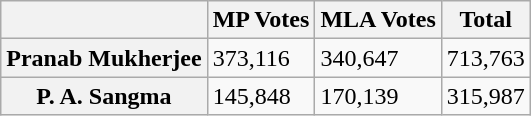<table class="wikitable">
<tr>
<th> </th>
<th>MP Votes</th>
<th>MLA Votes</th>
<th>Total</th>
</tr>
<tr>
<th>Pranab Mukherjee</th>
<td>373,116</td>
<td>340,647</td>
<td>713,763</td>
</tr>
<tr>
<th>P. A. Sangma</th>
<td>145,848</td>
<td>170,139</td>
<td>315,987</td>
</tr>
</table>
